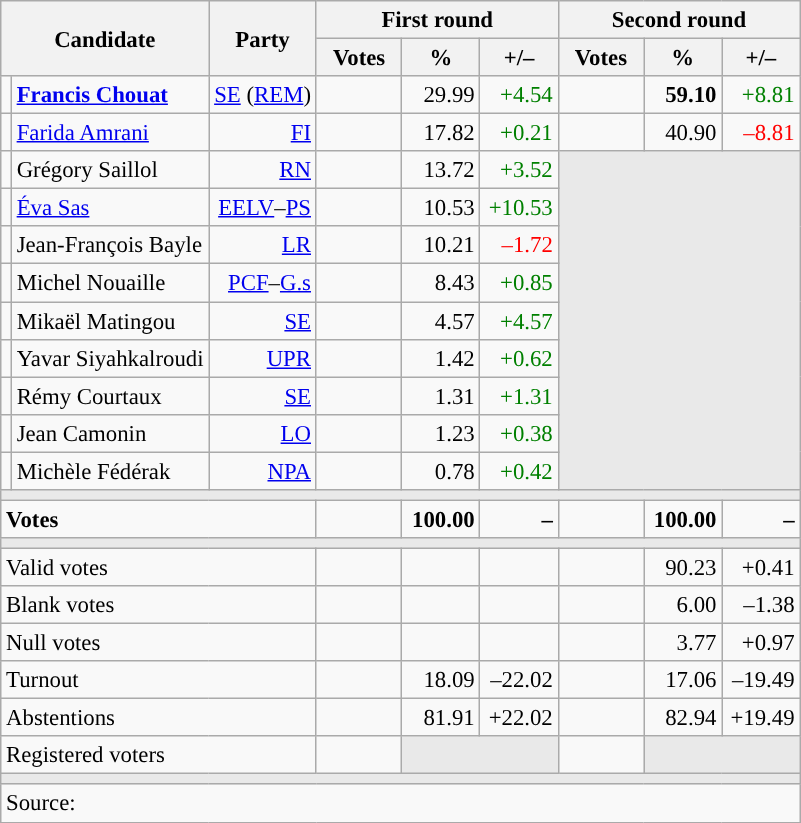<table class="wikitable" style="text-align:right;font-size:95%;">
<tr>
<th rowspan="2" colspan="2">Candidate</th>
<th rowspan="2">Party</th>
<th colspan="3">First round</th>
<th colspan="3">Second round</th>
</tr>
<tr>
<th style="width:50px;">Votes</th>
<th style="width:45px;">%</th>
<th style="width:45px;">+/–</th>
<th style="width:50px;">Votes</th>
<th style="width:45px;">%</th>
<th style="width:45px;">+/–</th>
</tr>
<tr>
<td style="color:inherit;background:"></td>
<td style="text-align:left;"><strong><a href='#'>Francis Chouat</a></strong></td>
<td><a href='#'>SE</a> (<a href='#'>REM</a>)</td>
<td></td>
<td>29.99</td>
<td style="color:green;">+4.54</td>
<td><strong></strong></td>
<td><strong>59.10</strong></td>
<td style="color:green;">+8.81</td>
</tr>
<tr>
<td style="color:inherit;background:"></td>
<td style="text-align:left;"><a href='#'>Farida Amrani</a></td>
<td><a href='#'>FI</a></td>
<td></td>
<td>17.82</td>
<td style="color:green;">+0.21</td>
<td></td>
<td>40.90</td>
<td style="color:red;">–8.81</td>
</tr>
<tr>
<td style="color:inherit;background:"></td>
<td style="text-align:left;">Grégory Saillol</td>
<td><a href='#'>RN</a></td>
<td></td>
<td>13.72</td>
<td style="color:green;">+3.52</td>
<td colspan="3" rowspan="9" style="background:#E9E9E9;"></td>
</tr>
<tr>
<td style="color:inherit;background:"></td>
<td style="text-align:left;"><a href='#'>Éva Sas</a></td>
<td><a href='#'>EELV</a>–<a href='#'>PS</a></td>
<td></td>
<td>10.53</td>
<td style="color:green;">+10.53</td>
</tr>
<tr>
<td style="color:inherit;background:"></td>
<td style="text-align:left;">Jean-François Bayle</td>
<td><a href='#'>LR</a></td>
<td></td>
<td>10.21</td>
<td style="color:red;">–1.72</td>
</tr>
<tr>
<td style="color:inherit;background:"></td>
<td style="text-align:left;">Michel Nouaille</td>
<td><a href='#'>PCF</a>–<a href='#'>G.s</a></td>
<td></td>
<td>8.43</td>
<td style="color:green;">+0.85</td>
</tr>
<tr>
<td style="color:inherit;background:"></td>
<td style="text-align:left;">Mikaël Matingou</td>
<td><a href='#'>SE</a></td>
<td></td>
<td>4.57</td>
<td style="color:green;">+4.57</td>
</tr>
<tr>
<td style="color:inherit;background:"></td>
<td style="text-align:left;">Yavar Siyahkalroudi</td>
<td><a href='#'>UPR</a></td>
<td></td>
<td>1.42</td>
<td style="color:green;">+0.62</td>
</tr>
<tr>
<td style="color:inherit;background:"></td>
<td style="text-align:left;">Rémy Courtaux</td>
<td><a href='#'>SE</a></td>
<td></td>
<td>1.31</td>
<td style="color:green;">+1.31</td>
</tr>
<tr>
<td style="color:inherit;background:"></td>
<td style="text-align:left;">Jean Camonin</td>
<td><a href='#'>LO</a></td>
<td></td>
<td>1.23</td>
<td style="color:green;">+0.38</td>
</tr>
<tr>
<td style="color:inherit;background:"></td>
<td style="text-align:left;">Michèle Fédérak</td>
<td><a href='#'>NPA</a></td>
<td></td>
<td>0.78</td>
<td style="color:green;">+0.42</td>
</tr>
<tr>
<td colspan="9" style="background:#E9E9E9;"></td>
</tr>
<tr style="font-weight:bold;">
<td colspan="3" style="text-align:left;">Votes</td>
<td></td>
<td>100.00</td>
<td>–</td>
<td></td>
<td>100.00</td>
<td>–</td>
</tr>
<tr>
<td colspan="9" style="background:#E9E9E9;"></td>
</tr>
<tr>
<td colspan="3" style="text-align:left;">Valid votes</td>
<td></td>
<td></td>
<td></td>
<td></td>
<td>90.23</td>
<td>+0.41</td>
</tr>
<tr>
<td colspan="3" style="text-align:left;">Blank votes</td>
<td></td>
<td></td>
<td></td>
<td></td>
<td>6.00</td>
<td>–1.38</td>
</tr>
<tr>
<td colspan="3" style="text-align:left;">Null votes</td>
<td></td>
<td></td>
<td></td>
<td></td>
<td>3.77</td>
<td>+0.97</td>
</tr>
<tr>
<td colspan="3" style="text-align:left;">Turnout</td>
<td></td>
<td>18.09</td>
<td>–22.02</td>
<td></td>
<td>17.06</td>
<td>–19.49</td>
</tr>
<tr>
<td colspan="3" style="text-align:left;">Abstentions</td>
<td></td>
<td>81.91</td>
<td>+22.02</td>
<td></td>
<td>82.94</td>
<td>+19.49</td>
</tr>
<tr>
<td colspan="3" style="text-align:left;">Registered voters</td>
<td></td>
<td colspan="2" style="background:#E9E9E9;"></td>
<td></td>
<td colspan="2" style="background:#E9E9E9;"></td>
</tr>
<tr>
<td colspan="9" style="background:#E9E9E9;"></td>
</tr>
<tr>
<td colspan="9" style="text-align:left;">Source: </td>
</tr>
</table>
